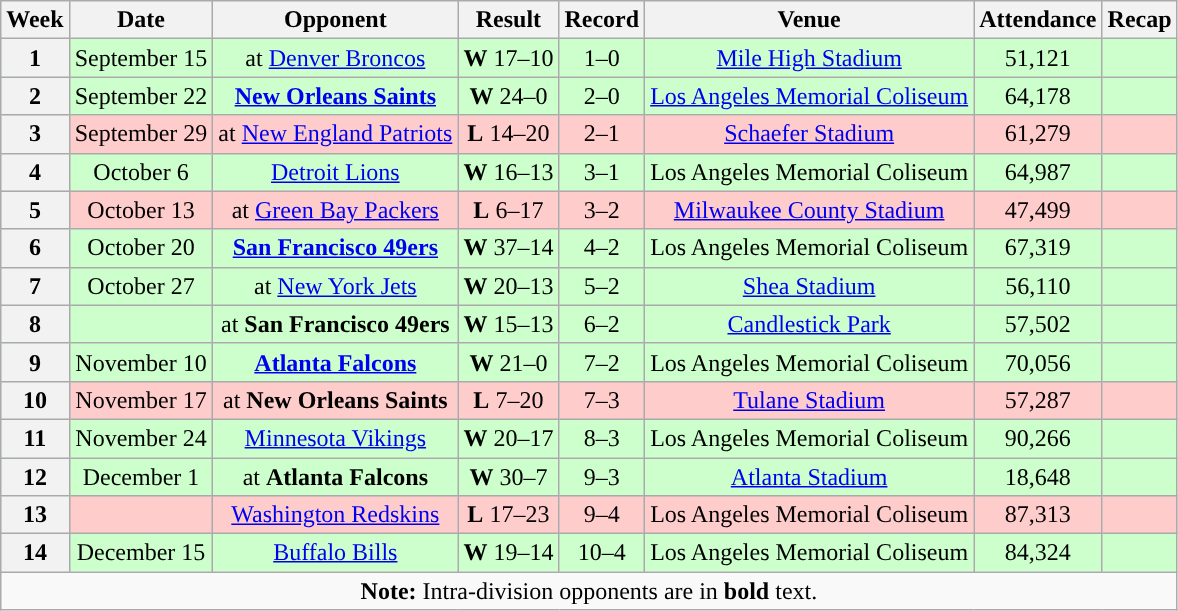<table class="wikitable" style="text-align:center">
<tr>
<th>Week</th>
<th>Date</th>
<th>Opponent</th>
<th>Result</th>
<th>Record</th>
<th>Venue</th>
<th>Attendance</th>
<th>Recap</th>
</tr>
<tr style="background: #cfc;">
<th>1</th>
<td>September 15</td>
<td>at <a href='#'>Denver Broncos</a></td>
<td><strong>W</strong> 17–10</td>
<td>1–0</td>
<td><a href='#'>Mile High Stadium</a></td>
<td>51,121</td>
<td></td>
</tr>
<tr style="background: #cfc;">
<th>2</th>
<td>September 22</td>
<td><strong><a href='#'>New Orleans Saints</a></strong></td>
<td><strong>W</strong> 24–0</td>
<td>2–0</td>
<td><a href='#'>Los Angeles Memorial Coliseum</a></td>
<td>64,178</td>
<td></td>
</tr>
<tr style="background: #fcc;">
<th>3</th>
<td>September 29</td>
<td>at <a href='#'>New England Patriots</a></td>
<td><strong>L</strong> 14–20</td>
<td>2–1</td>
<td><a href='#'>Schaefer Stadium</a></td>
<td>61,279</td>
<td></td>
</tr>
<tr style="background: #cfc;">
<th>4</th>
<td>October 6</td>
<td><a href='#'>Detroit Lions</a></td>
<td><strong>W</strong> 16–13</td>
<td>3–1</td>
<td>Los Angeles Memorial Coliseum</td>
<td>64,987</td>
<td></td>
</tr>
<tr style="background: #fcc;">
<th>5</th>
<td>October 13</td>
<td>at <a href='#'>Green Bay Packers</a></td>
<td><strong>L</strong> 6–17</td>
<td>3–2</td>
<td><a href='#'>Milwaukee County Stadium</a></td>
<td>47,499</td>
<td></td>
</tr>
<tr style="background: #cfc;">
<th>6</th>
<td>October 20</td>
<td><strong><a href='#'>San Francisco 49ers</a></strong></td>
<td><strong>W</strong> 37–14</td>
<td>4–2</td>
<td>Los Angeles Memorial Coliseum</td>
<td>67,319</td>
<td></td>
</tr>
<tr style="background: #cfc;">
<th>7</th>
<td>October 27</td>
<td>at <a href='#'>New York Jets</a></td>
<td><strong>W</strong> 20–13</td>
<td>5–2</td>
<td><a href='#'>Shea Stadium</a></td>
<td>56,110</td>
<td></td>
</tr>
<tr style="background: #cfc;">
<th>8</th>
<td></td>
<td>at <strong>San Francisco 49ers</strong></td>
<td><strong>W</strong> 15–13</td>
<td>6–2</td>
<td><a href='#'>Candlestick Park</a></td>
<td>57,502</td>
<td></td>
</tr>
<tr style="background: #cfc;">
<th>9</th>
<td>November 10</td>
<td><strong><a href='#'>Atlanta Falcons</a></strong></td>
<td><strong>W</strong> 21–0</td>
<td>7–2</td>
<td>Los Angeles Memorial Coliseum</td>
<td>70,056</td>
<td></td>
</tr>
<tr style="background: #fcc;">
<th>10</th>
<td>November 17</td>
<td>at <strong>New Orleans Saints</strong></td>
<td><strong>L</strong> 7–20</td>
<td>7–3</td>
<td><a href='#'>Tulane Stadium</a></td>
<td>57,287</td>
<td></td>
</tr>
<tr style="background: #cfc;">
<th>11</th>
<td>November 24</td>
<td><a href='#'>Minnesota Vikings</a></td>
<td><strong>W</strong> 20–17</td>
<td>8–3</td>
<td>Los Angeles Memorial Coliseum</td>
<td>90,266</td>
<td></td>
</tr>
<tr style="background: #cfc;">
<th>12</th>
<td>December 1</td>
<td>at <strong>Atlanta Falcons</strong></td>
<td><strong>W</strong> 30–7</td>
<td>9–3</td>
<td><a href='#'>Atlanta Stadium</a></td>
<td>18,648</td>
<td></td>
</tr>
<tr style="background: #fcc;">
<th>13</th>
<td></td>
<td><a href='#'>Washington Redskins</a></td>
<td><strong>L</strong> 17–23</td>
<td>9–4</td>
<td>Los Angeles Memorial Coliseum</td>
<td>87,313</td>
<td></td>
</tr>
<tr style="background: #cfc;">
<th>14</th>
<td>December 15</td>
<td><a href='#'>Buffalo Bills</a></td>
<td><strong>W</strong> 19–14</td>
<td>10–4</td>
<td>Los Angeles Memorial Coliseum</td>
<td>84,324</td>
<td></td>
</tr>
<tr>
<td colspan="8"><strong>Note:</strong> Intra-division opponents are in <strong>bold</strong> text.</td>
</tr>
</table>
